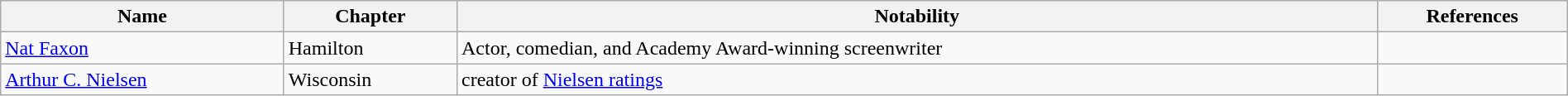<table class="wikitable sortable" style="width:100%;">
<tr>
<th>Name</th>
<th>Chapter</th>
<th>Notability</th>
<th>References</th>
</tr>
<tr>
<td><a href='#'>Nat Faxon</a></td>
<td>Hamilton</td>
<td>Actor, comedian, and Academy Award-winning screenwriter</td>
<td></td>
</tr>
<tr>
<td><a href='#'>Arthur C. Nielsen</a></td>
<td>Wisconsin</td>
<td>creator of <a href='#'>Nielsen ratings</a></td>
<td></td>
</tr>
</table>
